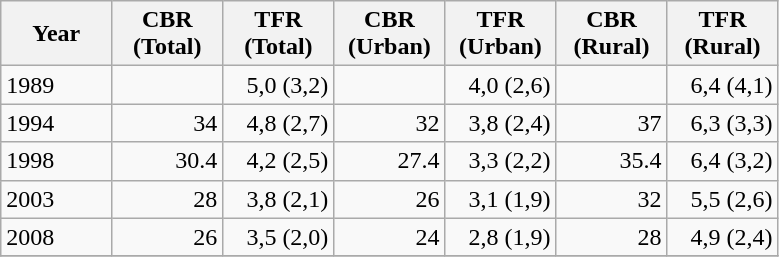<table class="wikitable">
<tr>
<th style="width:50pt;">Year</th>
<th style="width:50pt;">CBR (Total)</th>
<th style="width:50pt;">TFR (Total)</th>
<th style="width:50pt;">CBR (Urban)</th>
<th style="width:50pt;">TFR (Urban)</th>
<th style="width:50pt;">CBR (Rural)</th>
<th style="width:50pt;">TFR (Rural)</th>
</tr>
<tr>
<td>1989</td>
<td style="text-align:right;"></td>
<td style="text-align:right;">5,0 (3,2)</td>
<td style="text-align:right;"></td>
<td style="text-align:right;">4,0 (2,6)</td>
<td style="text-align:right;"></td>
<td style="text-align:right;">6,4 (4,1)</td>
</tr>
<tr>
<td>1994</td>
<td style="text-align:right;">34</td>
<td style="text-align:right;">4,8 (2,7)</td>
<td style="text-align:right;">32</td>
<td style="text-align:right;">3,8 (2,4)</td>
<td style="text-align:right;">37</td>
<td style="text-align:right;">6,3 (3,3)</td>
</tr>
<tr>
<td>1998</td>
<td style="text-align:right;">30.4</td>
<td style="text-align:right;">4,2 (2,5)</td>
<td style="text-align:right;">27.4</td>
<td style="text-align:right;">3,3 (2,2)</td>
<td style="text-align:right;">35.4</td>
<td style="text-align:right;">6,4 (3,2)</td>
</tr>
<tr>
<td>2003</td>
<td style="text-align:right;">28</td>
<td style="text-align:right;">3,8 (2,1)</td>
<td style="text-align:right;">26</td>
<td style="text-align:right;">3,1 (1,9)</td>
<td style="text-align:right;">32</td>
<td style="text-align:right;">5,5 (2,6)</td>
</tr>
<tr>
<td>2008</td>
<td style="text-align:right;">26</td>
<td style="text-align:right;">3,5 (2,0)</td>
<td style="text-align:right;">24</td>
<td style="text-align:right;">2,8 (1,9)</td>
<td style="text-align:right;">28</td>
<td style="text-align:right;">4,9 (2,4)</td>
</tr>
<tr>
</tr>
</table>
